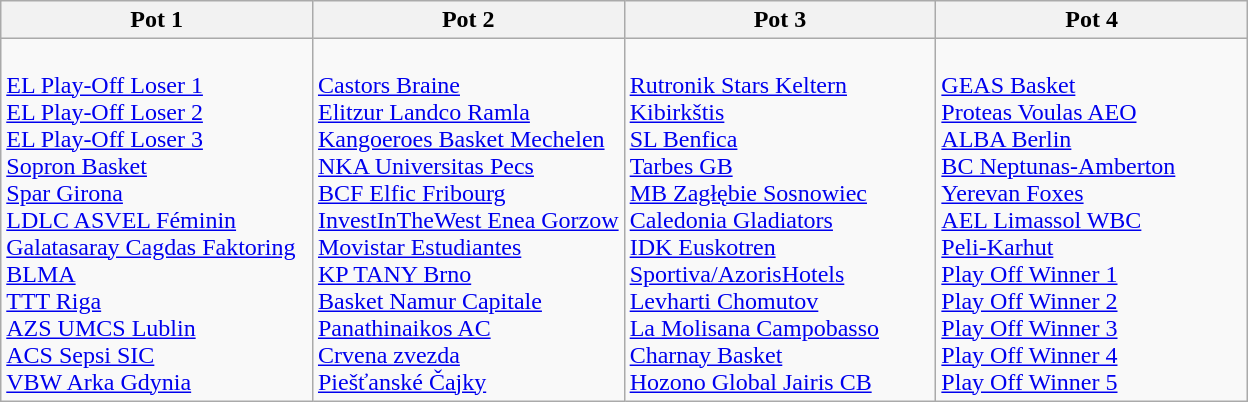<table class="wikitable collapsible">
<tr>
<th width=25%>Pot 1</th>
<th width=25%>Pot 2</th>
<th width=25%>Pot 3</th>
<th width=25%>Pot 4</th>
</tr>
<tr>
<td><br> <a href='#'>EL Play-Off Loser 1</a><br>
 <a href='#'>EL Play-Off Loser 2</a><br>
 <a href='#'>EL Play-Off Loser 3</a><br>
 <a href='#'>Sopron Basket</a><br>
 <a href='#'>Spar Girona</a><br>
 <a href='#'>LDLC ASVEL Féminin</a><br>
 <a href='#'>Galatasaray Cagdas Faktoring</a><br>
 <a href='#'>BLMA</a><br>
 <a href='#'>TTT Riga</a><br>
 <a href='#'>AZS UMCS Lublin</a><br>
 <a href='#'>ACS Sepsi SIC</a><br>
 <a href='#'>VBW Arka Gdynia</a></td>
<td><br> <a href='#'>Castors Braine</a><br>
 <a href='#'>Elitzur Landco Ramla</a><br>
 <a href='#'>Kangoeroes Basket Mechelen</a><br>
 <a href='#'>NKA Universitas Pecs</a><br>
 <a href='#'>BCF Elfic Fribourg</a><br>
 <a href='#'>InvestInTheWest Enea Gorzow</a><br>
 <a href='#'>Movistar Estudiantes</a><br>
 <a href='#'>KP TANY Brno</a><br>
 <a href='#'>Basket Namur Capitale</a><br>
 <a href='#'>Panathinaikos AC</a><br>
 <a href='#'>Crvena zvezda</a><br>
 <a href='#'>Piešťanské Čajky</a></td>
<td><br> <a href='#'>Rutronik Stars Keltern</a><br>
 <a href='#'>Kibirkštis</a><br>
 <a href='#'>SL Benfica</a><br>
 <a href='#'>Tarbes GB</a><br>
 <a href='#'>MB Zagłębie Sosnowiec</a><br>
 <a href='#'>Caledonia Gladiators</a><br>
 <a href='#'>IDK Euskotren</a><br>
 <a href='#'>Sportiva/AzorisHotels</a><br>
 <a href='#'>Levharti Chomutov</a><br>
 <a href='#'>La Molisana Campobasso</a>   <br>
 <a href='#'>Charnay Basket</a><br>
 <a href='#'>Hozono Global Jairis CB</a></td>
<td><br> <a href='#'>GEAS Basket</a><br>
 <a href='#'>Proteas Voulas AEO</a><br>
 <a href='#'>ALBA Berlin</a><br>
 <a href='#'>BC Neptunas-Amberton</a> <br>
 <a href='#'>Yerevan Foxes</a><br>
 <a href='#'>AEL Limassol WBC</a><br>
 <a href='#'>Peli-Karhut</a><br>
 <a href='#'>Play Off Winner 1</a><br>
 <a href='#'>Play Off Winner 2</a><br>
 <a href='#'>Play Off Winner 3</a><br>
 <a href='#'>Play Off Winner 4</a><br>
 <a href='#'>Play Off Winner 5</a></td>
</tr>
</table>
